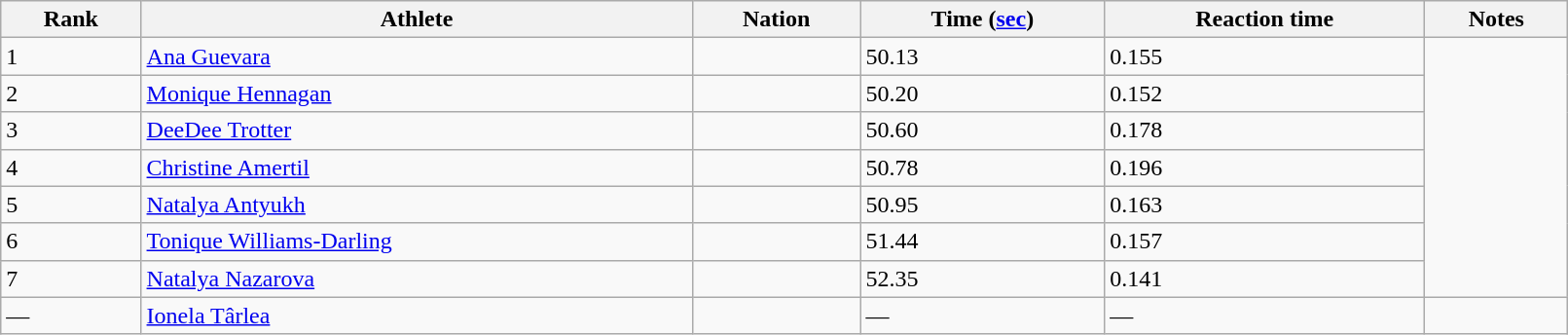<table class="wikitable" style="text=align:center;" width=85%>
<tr>
<th>Rank</th>
<th>Athlete</th>
<th>Nation</th>
<th>Time (<a href='#'>sec</a>)</th>
<th>Reaction time</th>
<th>Notes</th>
</tr>
<tr>
<td>1</td>
<td><a href='#'>Ana Guevara</a></td>
<td></td>
<td>50.13</td>
<td>0.155</td>
</tr>
<tr>
<td>2</td>
<td><a href='#'>Monique Hennagan</a></td>
<td></td>
<td>50.20</td>
<td>0.152</td>
</tr>
<tr>
<td>3</td>
<td><a href='#'>DeeDee Trotter</a></td>
<td></td>
<td>50.60</td>
<td>0.178</td>
</tr>
<tr>
<td>4</td>
<td><a href='#'>Christine Amertil</a></td>
<td></td>
<td>50.78</td>
<td>0.196</td>
</tr>
<tr>
<td>5</td>
<td><a href='#'>Natalya Antyukh</a></td>
<td></td>
<td>50.95</td>
<td>0.163</td>
</tr>
<tr>
<td>6</td>
<td><a href='#'>Tonique Williams-Darling</a></td>
<td></td>
<td>51.44</td>
<td>0.157</td>
</tr>
<tr>
<td>7</td>
<td><a href='#'>Natalya Nazarova</a></td>
<td></td>
<td>52.35</td>
<td>0.141</td>
</tr>
<tr>
<td>—</td>
<td><a href='#'>Ionela Târlea</a></td>
<td></td>
<td>—</td>
<td>—</td>
<td></td>
</tr>
</table>
